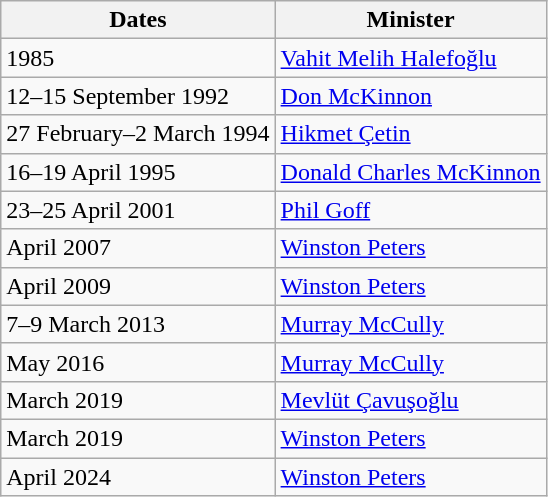<table class=wikitable>
<tr>
<th>Dates</th>
<th>Minister</th>
</tr>
<tr>
<td>1985</td>
<td><a href='#'>Vahit Melih Halefoğlu</a></td>
</tr>
<tr>
<td>12–15 September 1992</td>
<td><a href='#'>Don McKinnon</a></td>
</tr>
<tr>
<td>27 February–2 March 1994</td>
<td><a href='#'>Hikmet Çetin</a></td>
</tr>
<tr>
<td>16–19 April 1995</td>
<td><a href='#'>Donald Charles McKinnon</a></td>
</tr>
<tr>
<td>23–25 April 2001</td>
<td><a href='#'>Phil Goff</a></td>
</tr>
<tr>
<td>April 2007</td>
<td><a href='#'>Winston Peters</a></td>
</tr>
<tr>
<td>April 2009</td>
<td><a href='#'>Winston Peters</a></td>
</tr>
<tr>
<td>7–9 March 2013</td>
<td><a href='#'>Murray McCully</a></td>
</tr>
<tr>
<td>May 2016</td>
<td><a href='#'>Murray McCully</a></td>
</tr>
<tr>
<td>March 2019</td>
<td><a href='#'>Mevlüt Çavuşoğlu</a></td>
</tr>
<tr>
<td>March 2019</td>
<td><a href='#'>Winston Peters</a></td>
</tr>
<tr>
<td>April 2024</td>
<td><a href='#'>Winston Peters</a></td>
</tr>
</table>
